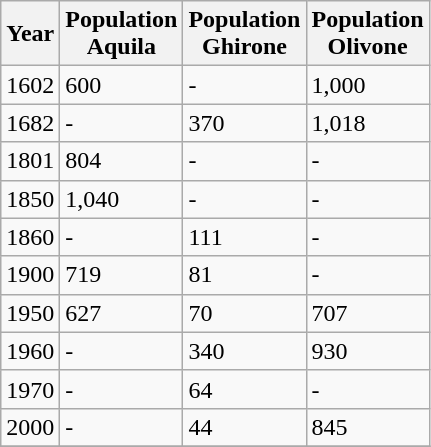<table class="wikitable">
<tr>
<th>Year</th>
<th>Population <br>Aquila</th>
<th>Population <br>Ghirone</th>
<th>Population <br>Olivone</th>
</tr>
<tr>
<td>1602</td>
<td>600</td>
<td>-</td>
<td>1,000</td>
</tr>
<tr>
<td>1682</td>
<td>-</td>
<td>370</td>
<td>1,018</td>
</tr>
<tr>
<td>1801</td>
<td>804</td>
<td>-</td>
<td>-</td>
</tr>
<tr>
<td>1850</td>
<td>1,040</td>
<td>-</td>
<td>-</td>
</tr>
<tr>
<td>1860</td>
<td>-</td>
<td>111</td>
<td>-</td>
</tr>
<tr>
<td>1900</td>
<td>719</td>
<td>81</td>
<td>-</td>
</tr>
<tr>
<td>1950</td>
<td>627</td>
<td>70</td>
<td>707</td>
</tr>
<tr>
<td>1960</td>
<td>-</td>
<td>340 </td>
<td>930</td>
</tr>
<tr>
<td>1970</td>
<td>-</td>
<td>64</td>
<td>-</td>
</tr>
<tr>
<td>2000</td>
<td>-</td>
<td>44</td>
<td>845</td>
</tr>
<tr>
</tr>
</table>
